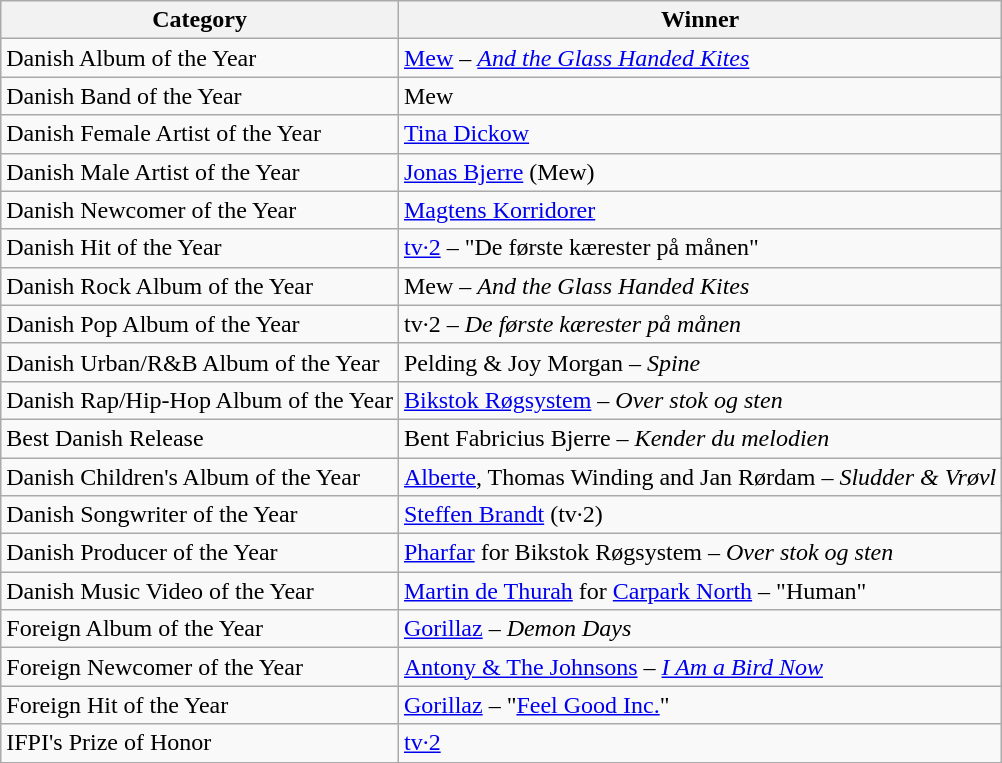<table class="wikitable">
<tr>
<th>Category</th>
<th>Winner</th>
</tr>
<tr>
<td>Danish Album of the Year</td>
<td><a href='#'>Mew</a> – <em><a href='#'>And the Glass Handed Kites</a></em></td>
</tr>
<tr>
<td>Danish Band of the Year</td>
<td>Mew</td>
</tr>
<tr>
<td>Danish Female Artist of the Year</td>
<td><a href='#'>Tina Dickow</a></td>
</tr>
<tr>
<td>Danish Male Artist of the Year</td>
<td><a href='#'>Jonas Bjerre</a> (Mew)</td>
</tr>
<tr>
<td>Danish Newcomer of the Year</td>
<td><a href='#'>Magtens Korridorer</a></td>
</tr>
<tr>
<td>Danish Hit of the Year</td>
<td><a href='#'>tv·2</a> – "De første kærester på månen"</td>
</tr>
<tr>
<td>Danish Rock Album of the Year</td>
<td>Mew – <em>And the Glass Handed Kites</em></td>
</tr>
<tr>
<td>Danish Pop Album of the Year</td>
<td>tv·2 – <em>De første kærester på månen</em></td>
</tr>
<tr>
<td>Danish Urban/R&B Album of the Year</td>
<td>Pelding & Joy Morgan – <em>Spine</em></td>
</tr>
<tr>
<td>Danish Rap/Hip-Hop Album of the Year</td>
<td><a href='#'>Bikstok Røgsystem</a> – <em>Over stok og sten</em></td>
</tr>
<tr>
<td>Best Danish Release</td>
<td>Bent Fabricius Bjerre – <em>Kender du melodien</em></td>
</tr>
<tr>
<td>Danish Children's Album of the Year</td>
<td><a href='#'>Alberte</a>, Thomas Winding and Jan Rørdam – <em>Sludder & Vrøvl</em></td>
</tr>
<tr>
<td>Danish Songwriter of the Year</td>
<td><a href='#'>Steffen Brandt</a> (tv·2)</td>
</tr>
<tr>
<td>Danish Producer of the Year</td>
<td><a href='#'>Pharfar</a> for Bikstok Røgsystem – <em>Over stok og sten</em></td>
</tr>
<tr>
<td>Danish Music Video of the Year</td>
<td><a href='#'>Martin de Thurah</a> for <a href='#'>Carpark North</a> – "Human"</td>
</tr>
<tr>
<td>Foreign Album of the Year</td>
<td><a href='#'>Gorillaz</a> – <em>Demon Days</em></td>
</tr>
<tr>
<td>Foreign Newcomer of the Year</td>
<td><a href='#'>Antony & The Johnsons</a> – <em><a href='#'>I Am a Bird Now</a></em></td>
</tr>
<tr>
<td>Foreign Hit of the Year</td>
<td><a href='#'>Gorillaz</a> – "<a href='#'>Feel Good Inc.</a>"</td>
</tr>
<tr>
<td>IFPI's Prize of Honor</td>
<td><a href='#'>tv·2</a></td>
</tr>
</table>
